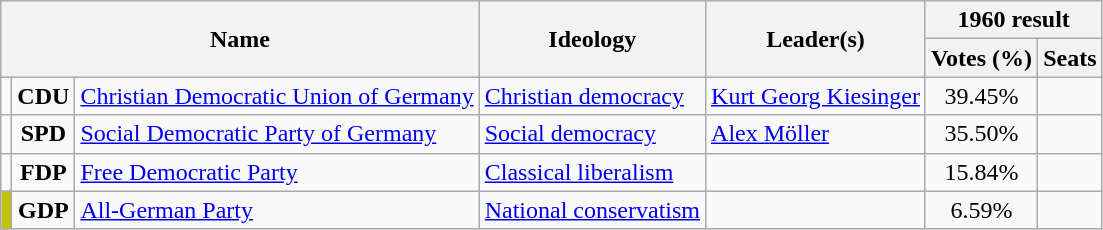<table class="wikitable">
<tr>
<th rowspan=2 colspan=3>Name</th>
<th rowspan=2>Ideology</th>
<th rowspan=2>Leader(s)</th>
<th colspan=2>1960 result</th>
</tr>
<tr>
<th>Votes (%)</th>
<th>Seats</th>
</tr>
<tr>
<td bgcolor=></td>
<td align=center><strong>CDU</strong></td>
<td><a href='#'>Christian Democratic Union of Germany</a><br></td>
<td><a href='#'>Christian democracy</a></td>
<td><a href='#'>Kurt Georg Kiesinger</a></td>
<td align=center>39.45%</td>
<td></td>
</tr>
<tr>
<td bgcolor=></td>
<td align=center><strong>SPD</strong></td>
<td><a href='#'>Social Democratic Party of Germany</a><br></td>
<td><a href='#'>Social democracy</a></td>
<td><a href='#'>Alex Möller</a></td>
<td align=center>35.50%</td>
<td></td>
</tr>
<tr>
<td bgcolor=></td>
<td align=center><strong>FDP</strong></td>
<td><a href='#'>Free Democratic Party</a><br></td>
<td><a href='#'>Classical liberalism</a></td>
<td></td>
<td align=center>15.84%</td>
<td></td>
</tr>
<tr>
<td bgcolor=#c4c30c></td>
<td align=center><strong>GDP</strong></td>
<td><a href='#'>All-German Party</a><br></td>
<td><a href='#'>National conservatism</a></td>
<td></td>
<td align=center>6.59%</td>
<td></td>
</tr>
</table>
